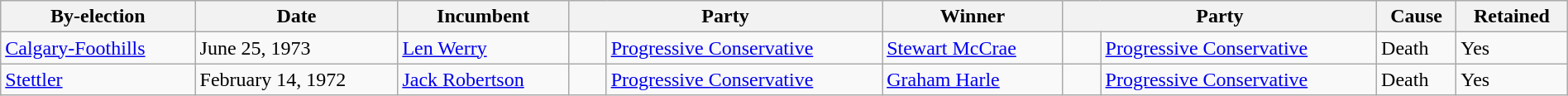<table class=wikitable style="width:100%">
<tr>
<th>By-election</th>
<th>Date</th>
<th>Incumbent</th>
<th colspan=2>Party</th>
<th>Winner</th>
<th colspan=2>Party</th>
<th>Cause</th>
<th>Retained</th>
</tr>
<tr>
<td><a href='#'>Calgary-Foothills</a></td>
<td>June 25, 1973</td>
<td><a href='#'>Len Werry</a></td>
<td>    </td>
<td><a href='#'>Progressive Conservative</a></td>
<td><a href='#'>Stewart McCrae</a></td>
<td>    </td>
<td><a href='#'>Progressive Conservative</a></td>
<td>Death</td>
<td>Yes</td>
</tr>
<tr>
<td><a href='#'>Stettler</a></td>
<td>February 14, 1972</td>
<td><a href='#'>Jack Robertson</a></td>
<td>    </td>
<td><a href='#'>Progressive Conservative</a></td>
<td><a href='#'>Graham Harle</a></td>
<td>    </td>
<td><a href='#'>Progressive Conservative</a></td>
<td>Death</td>
<td>Yes</td>
</tr>
</table>
